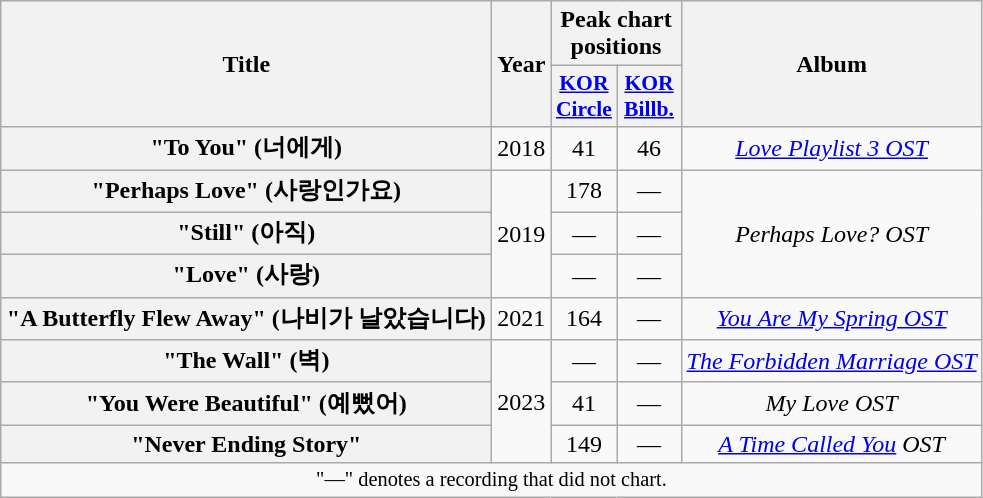<table class="wikitable plainrowheaders" style="text-align:center;">
<tr>
<th scope="col" rowspan="2" style="width:20em;">Title</th>
<th scope="col" rowspan="2">Year</th>
<th scope="col" colspan="2">Peak chart positions</th>
<th scope="col" rowspan="2">Album</th>
</tr>
<tr>
<th scope="col" style="width:2.5em;font-size:90%"><a href='#'>KOR<br>Circle</a><br></th>
<th scope="col" style="width:2.5em;font-size:90%"><a href='#'>KOR<br>Billb.</a><br></th>
</tr>
<tr>
<th scope="row">"To You" (너에게)</th>
<td>2018</td>
<td>41</td>
<td>46</td>
<td><em><a href='#'>Love Playlist 3 OST</a></em></td>
</tr>
<tr>
<th scope="row">"Perhaps Love" (사랑인가요)</th>
<td rowspan="3">2019</td>
<td>178</td>
<td>—</td>
<td rowspan="3"><em>Perhaps Love? OST</em></td>
</tr>
<tr>
<th scope="row">"Still" (아직)</th>
<td>—</td>
<td>—</td>
</tr>
<tr>
<th scope="row">"Love" (사랑)</th>
<td>—</td>
<td>—</td>
</tr>
<tr>
<th scope="row">"A Butterfly Flew Away" (나비가 날았습니다)</th>
<td>2021</td>
<td>164</td>
<td>—</td>
<td><em><a href='#'>You Are My Spring OST</a></em></td>
</tr>
<tr>
<th scope="row">"The Wall" (벽)</th>
<td rowspan="3">2023</td>
<td>—</td>
<td>—</td>
<td><em><a href='#'>The Forbidden Marriage OST</a></em></td>
</tr>
<tr>
<th scope="row">"You Were Beautiful" (예뻤어)</th>
<td>41</td>
<td>—</td>
<td><em>My Love OST</em></td>
</tr>
<tr>
<th scope="row">"Never Ending Story"</th>
<td>149</td>
<td>—</td>
<td><em><a href='#'>A Time Called You</a> OST</em></td>
</tr>
<tr>
<td colspan="5" style="font-size:85%">"—" denotes a recording that did not chart.</td>
</tr>
</table>
